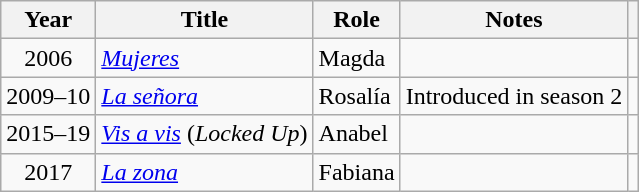<table class="wikitable sortable">
<tr>
<th>Year</th>
<th>Title</th>
<th>Role</th>
<th class="unsortable">Notes</th>
<th></th>
</tr>
<tr>
<td align = "center">2006</td>
<td><em><a href='#'>Mujeres</a></em></td>
<td>Magda</td>
<td></td>
<td align = "center"></td>
</tr>
<tr>
<td align = "center">2009–10</td>
<td><em><a href='#'>La señora</a></em></td>
<td>Rosalía</td>
<td>Introduced in season 2</td>
<td align = "center"></td>
</tr>
<tr>
<td align = "center">2015–19</td>
<td><em><a href='#'>Vis a vis</a></em> (<em>Locked Up</em>)</td>
<td>Anabel</td>
<td></td>
<td align = "center"></td>
</tr>
<tr>
<td align = "center">2017</td>
<td><em><a href='#'>La zona</a></em></td>
<td>Fabiana</td>
<td></td>
<td align = "center"></td>
</tr>
</table>
